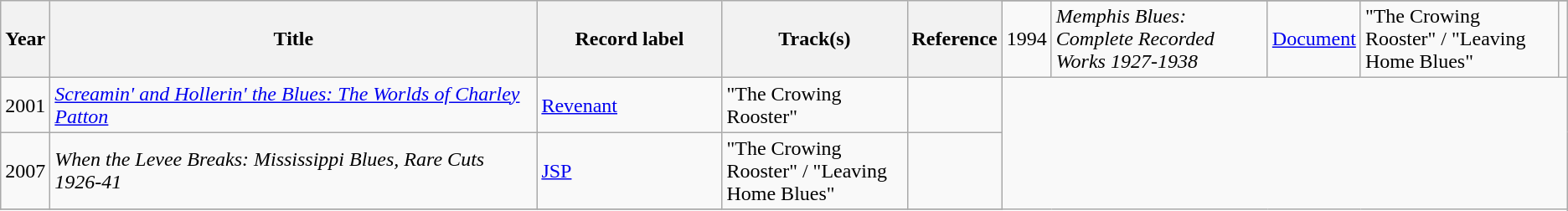<table class="wikitable sortable">
<tr>
<th width="30" rowspan="2">Year</th>
<th width="380" rowspan="2">Title</th>
<th width="140" rowspan="2">Record label</th>
<th width="140" rowspan="2">Track(s)</th>
<th width="30" rowspan="2">Reference</th>
</tr>
<tr>
<td>1994</td>
<td><em>Memphis Blues: Complete Recorded Works 1927-1938</em></td>
<td><a href='#'>Document</a></td>
<td>"The Crowing Rooster" / "Leaving Home Blues"</td>
<td></td>
</tr>
<tr>
<td>2001</td>
<td><em><a href='#'>Screamin' and Hollerin' the Blues: The Worlds of Charley Patton</a></em></td>
<td><a href='#'>Revenant</a></td>
<td>"The Crowing Rooster"</td>
<td></td>
</tr>
<tr>
<td>2007</td>
<td><em>When the Levee Breaks: Mississippi Blues, Rare Cuts 1926-41</em></td>
<td><a href='#'>JSP</a></td>
<td>"The Crowing Rooster" / "Leaving Home Blues"</td>
<td></td>
</tr>
<tr>
</tr>
</table>
